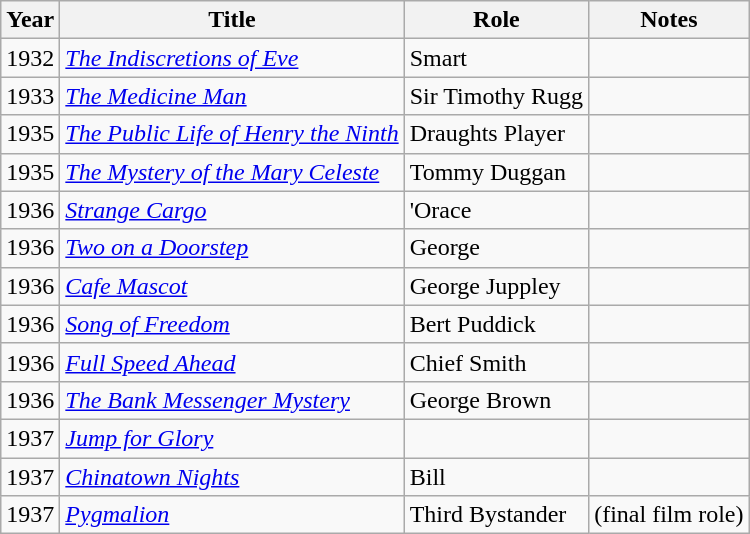<table class="wikitable">
<tr>
<th>Year</th>
<th>Title</th>
<th>Role</th>
<th>Notes</th>
</tr>
<tr>
<td>1932</td>
<td><em><a href='#'>The Indiscretions of Eve</a></em></td>
<td>Smart</td>
<td></td>
</tr>
<tr>
<td>1933</td>
<td><em><a href='#'>The Medicine Man</a></em></td>
<td>Sir Timothy Rugg</td>
<td></td>
</tr>
<tr>
<td>1935</td>
<td><em><a href='#'>The Public Life of Henry the Ninth</a></em></td>
<td>Draughts Player</td>
<td></td>
</tr>
<tr>
<td>1935</td>
<td><em><a href='#'>The Mystery of the Mary Celeste</a></em></td>
<td>Tommy Duggan</td>
<td></td>
</tr>
<tr>
<td>1936</td>
<td><em><a href='#'>Strange Cargo</a></em></td>
<td>'Orace</td>
<td></td>
</tr>
<tr>
<td>1936</td>
<td><em><a href='#'>Two on a Doorstep</a></em></td>
<td>George</td>
<td></td>
</tr>
<tr>
<td>1936</td>
<td><em><a href='#'>Cafe Mascot</a></em></td>
<td>George Juppley</td>
<td></td>
</tr>
<tr>
<td>1936</td>
<td><em><a href='#'>Song of Freedom</a></em></td>
<td>Bert Puddick</td>
<td></td>
</tr>
<tr>
<td>1936</td>
<td><em><a href='#'>Full Speed Ahead</a></em></td>
<td>Chief Smith</td>
<td></td>
</tr>
<tr>
<td>1936</td>
<td><em><a href='#'>The Bank Messenger Mystery</a></em></td>
<td>George Brown</td>
<td></td>
</tr>
<tr>
<td>1937</td>
<td><em><a href='#'>Jump for Glory</a></em></td>
<td></td>
<td></td>
</tr>
<tr>
<td>1937</td>
<td><em><a href='#'>Chinatown Nights</a></em></td>
<td>Bill</td>
<td></td>
</tr>
<tr>
<td>1937</td>
<td><em><a href='#'>Pygmalion</a></em></td>
<td>Third Bystander</td>
<td>(final film role)</td>
</tr>
</table>
